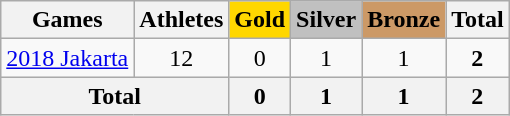<table class="wikitable" style="text-align:center;">
<tr>
<th>Games</th>
<th>Athletes</th>
<td style="background:gold; font-weight:bold;">Gold</td>
<td style="background:silver; font-weight:bold;">Silver</td>
<td style="background:#cc9966; font-weight:bold;">Bronze</td>
<th style="font-weight:bold;">Total</th>
</tr>
<tr>
<td align=left> <a href='#'>2018 Jakarta</a></td>
<td>12</td>
<td>0</td>
<td>1</td>
<td>1</td>
<td><strong>2</strong></td>
</tr>
<tr>
<th colspan=2>Total</th>
<th>0</th>
<th>1</th>
<th>1</th>
<th>2</th>
</tr>
</table>
